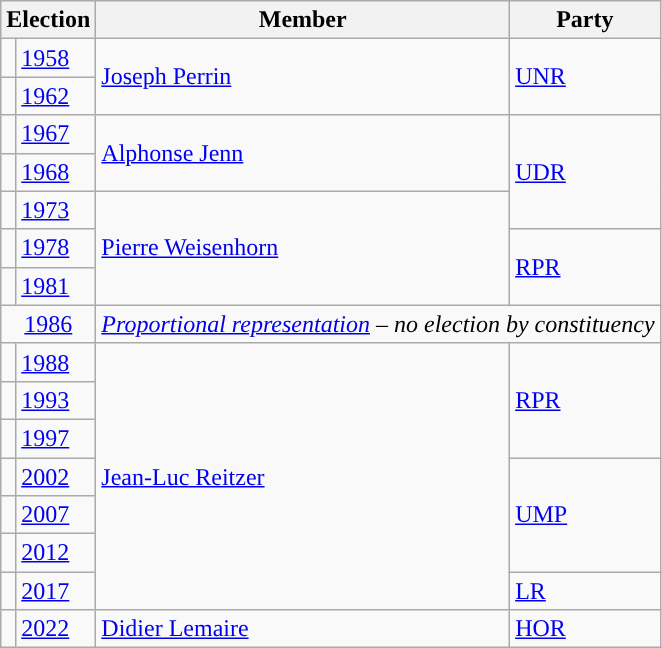<table class="wikitable">
<tr>
<th colspan="2">Election</th>
<th>Member</th>
<th>Party</th>
</tr>
<tr>
<td style="background-color: "></td>
<td><a href='#'>1958</a></td>
<td rowspan="2"><a href='#'>Joseph Perrin</a></td>
<td rowspan="2"><a href='#'>UNR</a></td>
</tr>
<tr>
<td style="background-color: "></td>
<td><a href='#'>1962</a></td>
</tr>
<tr>
<td style="background-color: "></td>
<td><a href='#'>1967</a></td>
<td rowspan="2"><a href='#'>Alphonse Jenn</a></td>
<td rowspan="3"><a href='#'>UDR</a></td>
</tr>
<tr>
<td style="background-color: "></td>
<td><a href='#'>1968</a></td>
</tr>
<tr>
<td style="background-color: "></td>
<td><a href='#'>1973</a></td>
<td rowspan="3"><a href='#'>Pierre Weisenhorn</a></td>
</tr>
<tr>
<td style="background-color: "></td>
<td><a href='#'>1978</a></td>
<td rowspan="2"><a href='#'>RPR</a></td>
</tr>
<tr>
<td style="background-color: "></td>
<td><a href='#'>1981</a></td>
</tr>
<tr>
<td colspan="2" align="center"><a href='#'>1986</a></td>
<td colspan="2"><em><a href='#'>Proportional representation</a> – no election by constituency</em></td>
</tr>
<tr>
<td style="background-color: "></td>
<td><a href='#'>1988</a></td>
<td rowspan="7"><a href='#'>Jean-Luc Reitzer</a></td>
<td rowspan="3"><a href='#'>RPR</a></td>
</tr>
<tr>
<td style="background-color: "></td>
<td><a href='#'>1993</a></td>
</tr>
<tr>
<td style="background-color: "></td>
<td><a href='#'>1997</a></td>
</tr>
<tr>
<td style="background-color: "></td>
<td><a href='#'>2002</a></td>
<td rowspan="3"><a href='#'>UMP</a></td>
</tr>
<tr>
<td style="background-color: "></td>
<td><a href='#'>2007</a></td>
</tr>
<tr>
<td style="background-color: "></td>
<td><a href='#'>2012</a></td>
</tr>
<tr>
<td style="background-color: "></td>
<td><a href='#'>2017</a></td>
<td><a href='#'>LR</a></td>
</tr>
<tr>
<td style="background-color: "></td>
<td><a href='#'>2022</a></td>
<td><a href='#'>Didier Lemaire</a></td>
<td><a href='#'>HOR</a></td>
</tr>
</table>
